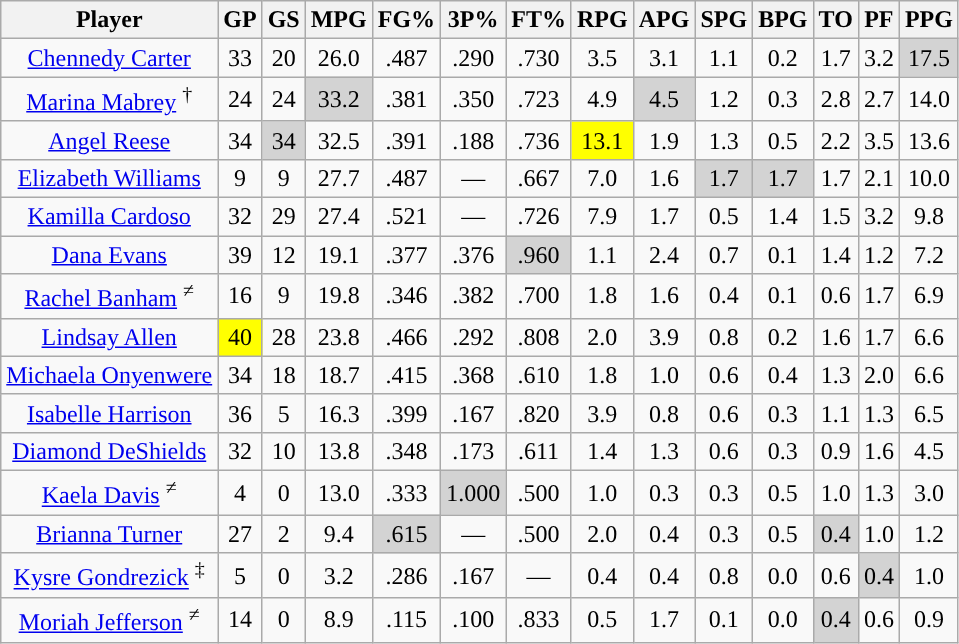<table class="wikitable sortable" style="text-align:center;">
<tr>
<th>Player</th>
<th>GP</th>
<th>GS</th>
<th>MPG</th>
<th>FG%</th>
<th>3P%</th>
<th>FT%</th>
<th>RPG</th>
<th>APG</th>
<th>SPG</th>
<th>BPG</th>
<th>TO</th>
<th>PF</th>
<th>PPG</th>
</tr>
<tr>
<td><a href='#'>Chennedy Carter</a></td>
<td>33</td>
<td>20</td>
<td>26.0</td>
<td>.487</td>
<td>.290</td>
<td>.730</td>
<td>3.5</td>
<td>3.1</td>
<td>1.1</td>
<td>0.2</td>
<td>1.7</td>
<td>3.2</td>
<td style="background:#D3D3D3;">17.5</td>
</tr>
<tr>
<td><a href='#'>Marina Mabrey</a> <sup>†</sup></td>
<td>24</td>
<td>24</td>
<td style="background:#D3D3D3;">33.2</td>
<td>.381</td>
<td>.350</td>
<td>.723</td>
<td>4.9</td>
<td style="background:#D3D3D3;">4.5</td>
<td>1.2</td>
<td>0.3</td>
<td>2.8</td>
<td>2.7</td>
<td>14.0</td>
</tr>
<tr>
<td><a href='#'>Angel Reese</a></td>
<td>34</td>
<td style="background:#D3D3D3;">34</td>
<td>32.5</td>
<td>.391</td>
<td>.188</td>
<td>.736</td>
<td style="background:yellow;">13.1</td>
<td>1.9</td>
<td>1.3</td>
<td>0.5</td>
<td>2.2</td>
<td>3.5</td>
<td>13.6</td>
</tr>
<tr>
<td><a href='#'>Elizabeth Williams</a></td>
<td>9</td>
<td>9</td>
<td>27.7</td>
<td>.487</td>
<td>—</td>
<td>.667</td>
<td>7.0</td>
<td>1.6</td>
<td style="background:#D3D3D3;">1.7</td>
<td style="background:#D3D3D3;">1.7</td>
<td>1.7</td>
<td>2.1</td>
<td>10.0</td>
</tr>
<tr>
<td><a href='#'>Kamilla Cardoso</a></td>
<td>32</td>
<td>29</td>
<td>27.4</td>
<td>.521</td>
<td>—</td>
<td>.726</td>
<td>7.9</td>
<td>1.7</td>
<td>0.5</td>
<td>1.4</td>
<td>1.5</td>
<td>3.2</td>
<td>9.8</td>
</tr>
<tr>
<td><a href='#'>Dana Evans</a></td>
<td>39</td>
<td>12</td>
<td>19.1</td>
<td>.377</td>
<td>.376</td>
<td style="background:#D3D3D3;">.960</td>
<td>1.1</td>
<td>2.4</td>
<td>0.7</td>
<td>0.1</td>
<td>1.4</td>
<td>1.2</td>
<td>7.2</td>
</tr>
<tr>
<td><a href='#'>Rachel Banham</a> <sup>≠</sup></td>
<td>16</td>
<td>9</td>
<td>19.8</td>
<td>.346</td>
<td>.382</td>
<td>.700</td>
<td>1.8</td>
<td>1.6</td>
<td>0.4</td>
<td>0.1</td>
<td>0.6</td>
<td>1.7</td>
<td>6.9</td>
</tr>
<tr>
<td><a href='#'>Lindsay Allen</a></td>
<td style="background:yellow;">40</td>
<td>28</td>
<td>23.8</td>
<td>.466</td>
<td>.292</td>
<td>.808</td>
<td>2.0</td>
<td>3.9</td>
<td>0.8</td>
<td>0.2</td>
<td>1.6</td>
<td>1.7</td>
<td>6.6</td>
</tr>
<tr>
<td><a href='#'>Michaela Onyenwere</a></td>
<td>34</td>
<td>18</td>
<td>18.7</td>
<td>.415</td>
<td>.368</td>
<td>.610</td>
<td>1.8</td>
<td>1.0</td>
<td>0.6</td>
<td>0.4</td>
<td>1.3</td>
<td>2.0</td>
<td>6.6</td>
</tr>
<tr>
<td><a href='#'>Isabelle Harrison</a></td>
<td>36</td>
<td>5</td>
<td>16.3</td>
<td>.399</td>
<td>.167</td>
<td>.820</td>
<td>3.9</td>
<td>0.8</td>
<td>0.6</td>
<td>0.3</td>
<td>1.1</td>
<td>1.3</td>
<td>6.5</td>
</tr>
<tr>
<td><a href='#'>Diamond DeShields</a></td>
<td>32</td>
<td>10</td>
<td>13.8</td>
<td>.348</td>
<td>.173</td>
<td>.611</td>
<td>1.4</td>
<td>1.3</td>
<td>0.6</td>
<td>0.3</td>
<td>0.9</td>
<td>1.6</td>
<td>4.5</td>
</tr>
<tr>
<td><a href='#'>Kaela Davis</a> <sup>≠</sup></td>
<td>4</td>
<td>0</td>
<td>13.0</td>
<td>.333</td>
<td style="background:#D3D3D3;">1.000</td>
<td>.500</td>
<td>1.0</td>
<td>0.3</td>
<td>0.3</td>
<td>0.5</td>
<td>1.0</td>
<td>1.3</td>
<td>3.0</td>
</tr>
<tr>
<td><a href='#'>Brianna Turner</a></td>
<td>27</td>
<td>2</td>
<td>9.4</td>
<td style="background:#D3D3D3;">.615</td>
<td>—</td>
<td>.500</td>
<td>2.0</td>
<td>0.4</td>
<td>0.3</td>
<td>0.5</td>
<td style="background:#D3D3D3;">0.4</td>
<td>1.0</td>
<td>1.2</td>
</tr>
<tr>
<td><a href='#'>Kysre Gondrezick</a> <sup>‡</sup></td>
<td>5</td>
<td>0</td>
<td>3.2</td>
<td>.286</td>
<td>.167</td>
<td>—</td>
<td>0.4</td>
<td>0.4</td>
<td>0.8</td>
<td>0.0</td>
<td>0.6</td>
<td style="background:#D3D3D3;">0.4</td>
<td>1.0</td>
</tr>
<tr>
<td><a href='#'>Moriah Jefferson</a> <sup>≠</sup></td>
<td>14</td>
<td>0</td>
<td>8.9</td>
<td>.115</td>
<td>.100</td>
<td>.833</td>
<td>0.5</td>
<td>1.7</td>
<td>0.1</td>
<td>0.0</td>
<td style="background:#D3D3D3;">0.4</td>
<td>0.6</td>
<td>0.9</td>
</tr>
</table>
